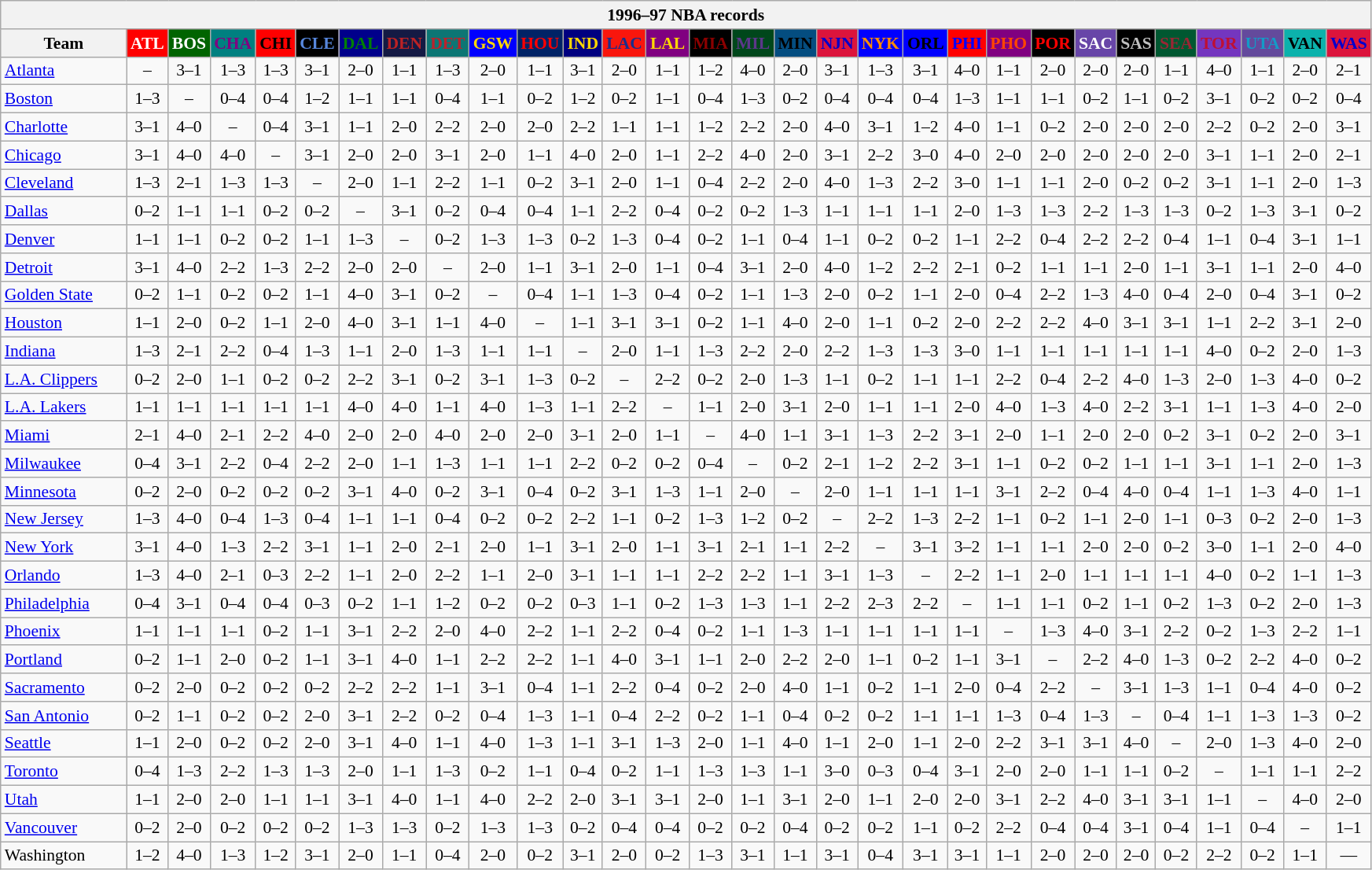<table class="wikitable" style="font-size:90%; text-align:center;">
<tr>
<th colspan=30>1996–97 NBA records</th>
</tr>
<tr>
<th width=100>Team</th>
<th style="background:#FF0000;color:#FFFFFF;width=35">ATL</th>
<th style="background:#006400;color:#FFFFFF;width=35">BOS</th>
<th style="background:#008080;color:#800080;width=35">CHA</th>
<th style="background:#FF0000;color:#000000;width=35">CHI</th>
<th style="background:#000000;color:#5787DC;width=35">CLE</th>
<th style="background:#00008B;color:#008000;width=35">DAL</th>
<th style="background:#141A44;color:#BC2224;width=35">DEN</th>
<th style="background:#0C7674;color:#BB222C;width=35">DET</th>
<th style="background:#0000FF;color:#FFD700;width=35">GSW</th>
<th style="background:#002366;color:#FF0000;width=35">HOU</th>
<th style="background:#000080;color:#FFD700;width=35">IND</th>
<th style="background:#F9160D;color:#1A2E8B;width=35">LAC</th>
<th style="background:#800080;color:#FFD700;width=35">LAL</th>
<th style="background:#000000;color:#8B0000;width=35">MIA</th>
<th style="background:#00471B;color:#5C378A;width=35">MIL</th>
<th style="background:#044D80;color:#000000;width=35">MIN</th>
<th style="background:#DC143C;color:#0000CD;width=35">NJN</th>
<th style="background:#0000FF;color:#FF8C00;width=35">NYK</th>
<th style="background:#0000FF;color:#000000;width=35">ORL</th>
<th style="background:#FF0000;color:#0000FF;width=35">PHI</th>
<th style="background:#800080;color:#FF4500;width=35">PHO</th>
<th style="background:#000000;color:#FF0000;width=35">POR</th>
<th style="background:#6846A8;color:#FFFFFF;width=35">SAC</th>
<th style="background:#000000;color:#C0C0C0;width=35">SAS</th>
<th style="background:#005831;color:#992634;width=35">SEA</th>
<th style="background:#7436BF;color:#BE0F34;width=35">TOR</th>
<th style="background:#644A9C;color:#149BC7;width=35">UTA</th>
<th style="background:#0CB2AC;color:#000000;width=35">VAN</th>
<th style="background:#DC143C;color:#0000CD;width=35">WAS</th>
</tr>
<tr>
<td style="text-align:left;"><a href='#'>Atlanta</a></td>
<td>–</td>
<td>3–1</td>
<td>1–3</td>
<td>1–3</td>
<td>3–1</td>
<td>2–0</td>
<td>1–1</td>
<td>1–3</td>
<td>2–0</td>
<td>1–1</td>
<td>3–1</td>
<td>2–0</td>
<td>1–1</td>
<td>1–2</td>
<td>4–0</td>
<td>2–0</td>
<td>3–1</td>
<td>1–3</td>
<td>3–1</td>
<td>4–0</td>
<td>1–1</td>
<td>2–0</td>
<td>2–0</td>
<td>2–0</td>
<td>1–1</td>
<td>4–0</td>
<td>1–1</td>
<td>2–0</td>
<td>2–1</td>
</tr>
<tr>
<td style="text-align:left;"><a href='#'>Boston</a></td>
<td>1–3</td>
<td>–</td>
<td>0–4</td>
<td>0–4</td>
<td>1–2</td>
<td>1–1</td>
<td>1–1</td>
<td>0–4</td>
<td>1–1</td>
<td>0–2</td>
<td>1–2</td>
<td>0–2</td>
<td>1–1</td>
<td>0–4</td>
<td>1–3</td>
<td>0–2</td>
<td>0–4</td>
<td>0–4</td>
<td>0–4</td>
<td>1–3</td>
<td>1–1</td>
<td>1–1</td>
<td>0–2</td>
<td>1–1</td>
<td>0–2</td>
<td>3–1</td>
<td>0–2</td>
<td>0–2</td>
<td>0–4</td>
</tr>
<tr>
<td style="text-align:left;"><a href='#'>Charlotte</a></td>
<td>3–1</td>
<td>4–0</td>
<td>–</td>
<td>0–4</td>
<td>3–1</td>
<td>1–1</td>
<td>2–0</td>
<td>2–2</td>
<td>2–0</td>
<td>2–0</td>
<td>2–2</td>
<td>1–1</td>
<td>1–1</td>
<td>1–2</td>
<td>2–2</td>
<td>2–0</td>
<td>4–0</td>
<td>3–1</td>
<td>1–2</td>
<td>4–0</td>
<td>1–1</td>
<td>0–2</td>
<td>2–0</td>
<td>2–0</td>
<td>2–0</td>
<td>2–2</td>
<td>0–2</td>
<td>2–0</td>
<td>3–1</td>
</tr>
<tr>
<td style="text-align:left;"><a href='#'>Chicago</a></td>
<td>3–1</td>
<td>4–0</td>
<td>4–0</td>
<td>–</td>
<td>3–1</td>
<td>2–0</td>
<td>2–0</td>
<td>3–1</td>
<td>2–0</td>
<td>1–1</td>
<td>4–0</td>
<td>2–0</td>
<td>1–1</td>
<td>2–2</td>
<td>4–0</td>
<td>2–0</td>
<td>3–1</td>
<td>2–2</td>
<td>3–0</td>
<td>4–0</td>
<td>2–0</td>
<td>2–0</td>
<td>2–0</td>
<td>2–0</td>
<td>2–0</td>
<td>3–1</td>
<td>1–1</td>
<td>2–0</td>
<td>2–1</td>
</tr>
<tr>
<td style="text-align:left;"><a href='#'>Cleveland</a></td>
<td>1–3</td>
<td>2–1</td>
<td>1–3</td>
<td>1–3</td>
<td>–</td>
<td>2–0</td>
<td>1–1</td>
<td>2–2</td>
<td>1–1</td>
<td>0–2</td>
<td>3–1</td>
<td>2–0</td>
<td>1–1</td>
<td>0–4</td>
<td>2–2</td>
<td>2–0</td>
<td>4–0</td>
<td>1–3</td>
<td>2–2</td>
<td>3–0</td>
<td>1–1</td>
<td>1–1</td>
<td>2–0</td>
<td>0–2</td>
<td>0–2</td>
<td>3–1</td>
<td>1–1</td>
<td>2–0</td>
<td>1–3</td>
</tr>
<tr>
<td style="text-align:left;"><a href='#'>Dallas</a></td>
<td>0–2</td>
<td>1–1</td>
<td>1–1</td>
<td>0–2</td>
<td>0–2</td>
<td>–</td>
<td>3–1</td>
<td>0–2</td>
<td>0–4</td>
<td>0–4</td>
<td>1–1</td>
<td>2–2</td>
<td>0–4</td>
<td>0–2</td>
<td>0–2</td>
<td>1–3</td>
<td>1–1</td>
<td>1–1</td>
<td>1–1</td>
<td>2–0</td>
<td>1–3</td>
<td>1–3</td>
<td>2–2</td>
<td>1–3</td>
<td>1–3</td>
<td>0–2</td>
<td>1–3</td>
<td>3–1</td>
<td>0–2</td>
</tr>
<tr>
<td style="text-align:left;"><a href='#'>Denver</a></td>
<td>1–1</td>
<td>1–1</td>
<td>0–2</td>
<td>0–2</td>
<td>1–1</td>
<td>1–3</td>
<td>–</td>
<td>0–2</td>
<td>1–3</td>
<td>1–3</td>
<td>0–2</td>
<td>1–3</td>
<td>0–4</td>
<td>0–2</td>
<td>1–1</td>
<td>0–4</td>
<td>1–1</td>
<td>0–2</td>
<td>0–2</td>
<td>1–1</td>
<td>2–2</td>
<td>0–4</td>
<td>2–2</td>
<td>2–2</td>
<td>0–4</td>
<td>1–1</td>
<td>0–4</td>
<td>3–1</td>
<td>1–1</td>
</tr>
<tr>
<td style="text-align:left;"><a href='#'>Detroit</a></td>
<td>3–1</td>
<td>4–0</td>
<td>2–2</td>
<td>1–3</td>
<td>2–2</td>
<td>2–0</td>
<td>2–0</td>
<td>–</td>
<td>2–0</td>
<td>1–1</td>
<td>3–1</td>
<td>2–0</td>
<td>1–1</td>
<td>0–4</td>
<td>3–1</td>
<td>2–0</td>
<td>4–0</td>
<td>1–2</td>
<td>2–2</td>
<td>2–1</td>
<td>0–2</td>
<td>1–1</td>
<td>1–1</td>
<td>2–0</td>
<td>1–1</td>
<td>3–1</td>
<td>1–1</td>
<td>2–0</td>
<td>4–0</td>
</tr>
<tr>
<td style="text-align:left;"><a href='#'>Golden State</a></td>
<td>0–2</td>
<td>1–1</td>
<td>0–2</td>
<td>0–2</td>
<td>1–1</td>
<td>4–0</td>
<td>3–1</td>
<td>0–2</td>
<td>–</td>
<td>0–4</td>
<td>1–1</td>
<td>1–3</td>
<td>0–4</td>
<td>0–2</td>
<td>1–1</td>
<td>1–3</td>
<td>2–0</td>
<td>0–2</td>
<td>1–1</td>
<td>2–0</td>
<td>0–4</td>
<td>2–2</td>
<td>1–3</td>
<td>4–0</td>
<td>0–4</td>
<td>2–0</td>
<td>0–4</td>
<td>3–1</td>
<td>0–2</td>
</tr>
<tr>
<td style="text-align:left;"><a href='#'>Houston</a></td>
<td>1–1</td>
<td>2–0</td>
<td>0–2</td>
<td>1–1</td>
<td>2–0</td>
<td>4–0</td>
<td>3–1</td>
<td>1–1</td>
<td>4–0</td>
<td>–</td>
<td>1–1</td>
<td>3–1</td>
<td>3–1</td>
<td>0–2</td>
<td>1–1</td>
<td>4–0</td>
<td>2–0</td>
<td>1–1</td>
<td>0–2</td>
<td>2–0</td>
<td>2–2</td>
<td>2–2</td>
<td>4–0</td>
<td>3–1</td>
<td>3–1</td>
<td>1–1</td>
<td>2–2</td>
<td>3–1</td>
<td>2–0</td>
</tr>
<tr>
<td style="text-align:left;"><a href='#'>Indiana</a></td>
<td>1–3</td>
<td>2–1</td>
<td>2–2</td>
<td>0–4</td>
<td>1–3</td>
<td>1–1</td>
<td>2–0</td>
<td>1–3</td>
<td>1–1</td>
<td>1–1</td>
<td>–</td>
<td>2–0</td>
<td>1–1</td>
<td>1–3</td>
<td>2–2</td>
<td>2–0</td>
<td>2–2</td>
<td>1–3</td>
<td>1–3</td>
<td>3–0</td>
<td>1–1</td>
<td>1–1</td>
<td>1–1</td>
<td>1–1</td>
<td>1–1</td>
<td>4–0</td>
<td>0–2</td>
<td>2–0</td>
<td>1–3</td>
</tr>
<tr>
<td style="text-align:left;"><a href='#'>L.A. Clippers</a></td>
<td>0–2</td>
<td>2–0</td>
<td>1–1</td>
<td>0–2</td>
<td>0–2</td>
<td>2–2</td>
<td>3–1</td>
<td>0–2</td>
<td>3–1</td>
<td>1–3</td>
<td>0–2</td>
<td>–</td>
<td>2–2</td>
<td>0–2</td>
<td>2–0</td>
<td>1–3</td>
<td>1–1</td>
<td>0–2</td>
<td>1–1</td>
<td>1–1</td>
<td>2–2</td>
<td>0–4</td>
<td>2–2</td>
<td>4–0</td>
<td>1–3</td>
<td>2–0</td>
<td>1–3</td>
<td>4–0</td>
<td>0–2</td>
</tr>
<tr>
<td style="text-align:left;"><a href='#'>L.A. Lakers</a></td>
<td>1–1</td>
<td>1–1</td>
<td>1–1</td>
<td>1–1</td>
<td>1–1</td>
<td>4–0</td>
<td>4–0</td>
<td>1–1</td>
<td>4–0</td>
<td>1–3</td>
<td>1–1</td>
<td>2–2</td>
<td>–</td>
<td>1–1</td>
<td>2–0</td>
<td>3–1</td>
<td>2–0</td>
<td>1–1</td>
<td>1–1</td>
<td>2–0</td>
<td>4–0</td>
<td>1–3</td>
<td>4–0</td>
<td>2–2</td>
<td>3–1</td>
<td>1–1</td>
<td>1–3</td>
<td>4–0</td>
<td>2–0</td>
</tr>
<tr>
<td style="text-align:left;"><a href='#'>Miami</a></td>
<td>2–1</td>
<td>4–0</td>
<td>2–1</td>
<td>2–2</td>
<td>4–0</td>
<td>2–0</td>
<td>2–0</td>
<td>4–0</td>
<td>2–0</td>
<td>2–0</td>
<td>3–1</td>
<td>2–0</td>
<td>1–1</td>
<td>–</td>
<td>4–0</td>
<td>1–1</td>
<td>3–1</td>
<td>1–3</td>
<td>2–2</td>
<td>3–1</td>
<td>2–0</td>
<td>1–1</td>
<td>2–0</td>
<td>2–0</td>
<td>0–2</td>
<td>3–1</td>
<td>0–2</td>
<td>2–0</td>
<td>3–1</td>
</tr>
<tr>
<td style="text-align:left;"><a href='#'>Milwaukee</a></td>
<td>0–4</td>
<td>3–1</td>
<td>2–2</td>
<td>0–4</td>
<td>2–2</td>
<td>2–0</td>
<td>1–1</td>
<td>1–3</td>
<td>1–1</td>
<td>1–1</td>
<td>2–2</td>
<td>0–2</td>
<td>0–2</td>
<td>0–4</td>
<td>–</td>
<td>0–2</td>
<td>2–1</td>
<td>1–2</td>
<td>2–2</td>
<td>3–1</td>
<td>1–1</td>
<td>0–2</td>
<td>0–2</td>
<td>1–1</td>
<td>1–1</td>
<td>3–1</td>
<td>1–1</td>
<td>2–0</td>
<td>1–3</td>
</tr>
<tr>
<td style="text-align:left;"><a href='#'>Minnesota</a></td>
<td>0–2</td>
<td>2–0</td>
<td>0–2</td>
<td>0–2</td>
<td>0–2</td>
<td>3–1</td>
<td>4–0</td>
<td>0–2</td>
<td>3–1</td>
<td>0–4</td>
<td>0–2</td>
<td>3–1</td>
<td>1–3</td>
<td>1–1</td>
<td>2–0</td>
<td>–</td>
<td>2–0</td>
<td>1–1</td>
<td>1–1</td>
<td>1–1</td>
<td>3–1</td>
<td>2–2</td>
<td>0–4</td>
<td>4–0</td>
<td>0–4</td>
<td>1–1</td>
<td>1–3</td>
<td>4–0</td>
<td>1–1</td>
</tr>
<tr>
<td style="text-align:left;"><a href='#'>New Jersey</a></td>
<td>1–3</td>
<td>4–0</td>
<td>0–4</td>
<td>1–3</td>
<td>0–4</td>
<td>1–1</td>
<td>1–1</td>
<td>0–4</td>
<td>0–2</td>
<td>0–2</td>
<td>2–2</td>
<td>1–1</td>
<td>0–2</td>
<td>1–3</td>
<td>1–2</td>
<td>0–2</td>
<td>–</td>
<td>2–2</td>
<td>1–3</td>
<td>2–2</td>
<td>1–1</td>
<td>0–2</td>
<td>1–1</td>
<td>2–0</td>
<td>1–1</td>
<td>0–3</td>
<td>0–2</td>
<td>2–0</td>
<td>1–3</td>
</tr>
<tr>
<td style="text-align:left;"><a href='#'>New York</a></td>
<td>3–1</td>
<td>4–0</td>
<td>1–3</td>
<td>2–2</td>
<td>3–1</td>
<td>1–1</td>
<td>2–0</td>
<td>2–1</td>
<td>2–0</td>
<td>1–1</td>
<td>3–1</td>
<td>2–0</td>
<td>1–1</td>
<td>3–1</td>
<td>2–1</td>
<td>1–1</td>
<td>2–2</td>
<td>–</td>
<td>3–1</td>
<td>3–2</td>
<td>1–1</td>
<td>1–1</td>
<td>2–0</td>
<td>2–0</td>
<td>0–2</td>
<td>3–0</td>
<td>1–1</td>
<td>2–0</td>
<td>4–0</td>
</tr>
<tr>
<td style="text-align:left;"><a href='#'>Orlando</a></td>
<td>1–3</td>
<td>4–0</td>
<td>2–1</td>
<td>0–3</td>
<td>2–2</td>
<td>1–1</td>
<td>2–0</td>
<td>2–2</td>
<td>1–1</td>
<td>2–0</td>
<td>3–1</td>
<td>1–1</td>
<td>1–1</td>
<td>2–2</td>
<td>2–2</td>
<td>1–1</td>
<td>3–1</td>
<td>1–3</td>
<td>–</td>
<td>2–2</td>
<td>1–1</td>
<td>2–0</td>
<td>1–1</td>
<td>1–1</td>
<td>1–1</td>
<td>4–0</td>
<td>0–2</td>
<td>1–1</td>
<td>1–3</td>
</tr>
<tr>
<td style="text-align:left;"><a href='#'>Philadelphia</a></td>
<td>0–4</td>
<td>3–1</td>
<td>0–4</td>
<td>0–4</td>
<td>0–3</td>
<td>0–2</td>
<td>1–1</td>
<td>1–2</td>
<td>0–2</td>
<td>0–2</td>
<td>0–3</td>
<td>1–1</td>
<td>0–2</td>
<td>1–3</td>
<td>1–3</td>
<td>1–1</td>
<td>2–2</td>
<td>2–3</td>
<td>2–2</td>
<td>–</td>
<td>1–1</td>
<td>1–1</td>
<td>0–2</td>
<td>1–1</td>
<td>0–2</td>
<td>1–3</td>
<td>0–2</td>
<td>2–0</td>
<td>1–3</td>
</tr>
<tr>
<td style="text-align:left;"><a href='#'>Phoenix</a></td>
<td>1–1</td>
<td>1–1</td>
<td>1–1</td>
<td>0–2</td>
<td>1–1</td>
<td>3–1</td>
<td>2–2</td>
<td>2–0</td>
<td>4–0</td>
<td>2–2</td>
<td>1–1</td>
<td>2–2</td>
<td>0–4</td>
<td>0–2</td>
<td>1–1</td>
<td>1–3</td>
<td>1–1</td>
<td>1–1</td>
<td>1–1</td>
<td>1–1</td>
<td>–</td>
<td>1–3</td>
<td>4–0</td>
<td>3–1</td>
<td>2–2</td>
<td>0–2</td>
<td>1–3</td>
<td>2–2</td>
<td>1–1</td>
</tr>
<tr>
<td style="text-align:left;"><a href='#'>Portland</a></td>
<td>0–2</td>
<td>1–1</td>
<td>2–0</td>
<td>0–2</td>
<td>1–1</td>
<td>3–1</td>
<td>4–0</td>
<td>1–1</td>
<td>2–2</td>
<td>2–2</td>
<td>1–1</td>
<td>4–0</td>
<td>3–1</td>
<td>1–1</td>
<td>2–0</td>
<td>2–2</td>
<td>2–0</td>
<td>1–1</td>
<td>0–2</td>
<td>1–1</td>
<td>3–1</td>
<td>–</td>
<td>2–2</td>
<td>4–0</td>
<td>1–3</td>
<td>0–2</td>
<td>2–2</td>
<td>4–0</td>
<td>0–2</td>
</tr>
<tr>
<td style="text-align:left;"><a href='#'>Sacramento</a></td>
<td>0–2</td>
<td>2–0</td>
<td>0–2</td>
<td>0–2</td>
<td>0–2</td>
<td>2–2</td>
<td>2–2</td>
<td>1–1</td>
<td>3–1</td>
<td>0–4</td>
<td>1–1</td>
<td>2–2</td>
<td>0–4</td>
<td>0–2</td>
<td>2–0</td>
<td>4–0</td>
<td>1–1</td>
<td>0–2</td>
<td>1–1</td>
<td>2–0</td>
<td>0–4</td>
<td>2–2</td>
<td>–</td>
<td>3–1</td>
<td>1–3</td>
<td>1–1</td>
<td>0–4</td>
<td>4–0</td>
<td>0–2</td>
</tr>
<tr>
<td style="text-align:left;"><a href='#'>San Antonio</a></td>
<td>0–2</td>
<td>1–1</td>
<td>0–2</td>
<td>0–2</td>
<td>2–0</td>
<td>3–1</td>
<td>2–2</td>
<td>0–2</td>
<td>0–4</td>
<td>1–3</td>
<td>1–1</td>
<td>0–4</td>
<td>2–2</td>
<td>0–2</td>
<td>1–1</td>
<td>0–4</td>
<td>0–2</td>
<td>0–2</td>
<td>1–1</td>
<td>1–1</td>
<td>1–3</td>
<td>0–4</td>
<td>1–3</td>
<td>–</td>
<td>0–4</td>
<td>1–1</td>
<td>1–3</td>
<td>1–3</td>
<td>0–2</td>
</tr>
<tr>
<td style="text-align:left;"><a href='#'>Seattle</a></td>
<td>1–1</td>
<td>2–0</td>
<td>0–2</td>
<td>0–2</td>
<td>2–0</td>
<td>3–1</td>
<td>4–0</td>
<td>1–1</td>
<td>4–0</td>
<td>1–3</td>
<td>1–1</td>
<td>3–1</td>
<td>1–3</td>
<td>2–0</td>
<td>1–1</td>
<td>4–0</td>
<td>1–1</td>
<td>2–0</td>
<td>1–1</td>
<td>2–0</td>
<td>2–2</td>
<td>3–1</td>
<td>3–1</td>
<td>4–0</td>
<td>–</td>
<td>2–0</td>
<td>1–3</td>
<td>4–0</td>
<td>2–0</td>
</tr>
<tr>
<td style="text-align:left;"><a href='#'>Toronto</a></td>
<td>0–4</td>
<td>1–3</td>
<td>2–2</td>
<td>1–3</td>
<td>1–3</td>
<td>2–0</td>
<td>1–1</td>
<td>1–3</td>
<td>0–2</td>
<td>1–1</td>
<td>0–4</td>
<td>0–2</td>
<td>1–1</td>
<td>1–3</td>
<td>1–3</td>
<td>1–1</td>
<td>3–0</td>
<td>0–3</td>
<td>0–4</td>
<td>3–1</td>
<td>2–0</td>
<td>2–0</td>
<td>1–1</td>
<td>1–1</td>
<td>0–2</td>
<td>–</td>
<td>1–1</td>
<td>1–1</td>
<td>2–2</td>
</tr>
<tr>
<td style="text-align:left;"><a href='#'>Utah</a></td>
<td>1–1</td>
<td>2–0</td>
<td>2–0</td>
<td>1–1</td>
<td>1–1</td>
<td>3–1</td>
<td>4–0</td>
<td>1–1</td>
<td>4–0</td>
<td>2–2</td>
<td>2–0</td>
<td>3–1</td>
<td>3–1</td>
<td>2–0</td>
<td>1–1</td>
<td>3–1</td>
<td>2–0</td>
<td>1–1</td>
<td>2–0</td>
<td>2–0</td>
<td>3–1</td>
<td>2–2</td>
<td>4–0</td>
<td>3–1</td>
<td>3–1</td>
<td>1–1</td>
<td>–</td>
<td>4–0</td>
<td>2–0</td>
</tr>
<tr>
<td style="text-align:left;"><a href='#'>Vancouver</a></td>
<td>0–2</td>
<td>2–0</td>
<td>0–2</td>
<td>0–2</td>
<td>0–2</td>
<td>1–3</td>
<td>1–3</td>
<td>0–2</td>
<td>1–3</td>
<td>1–3</td>
<td>0–2</td>
<td>0–4</td>
<td>0–4</td>
<td>0–2</td>
<td>0–2</td>
<td>0–4</td>
<td>0–2</td>
<td>0–2</td>
<td>1–1</td>
<td>0–2</td>
<td>2–2</td>
<td>0–4</td>
<td>0–4</td>
<td>3–1</td>
<td>0–4</td>
<td>1–1</td>
<td>0–4</td>
<td>–</td>
<td>1–1</td>
</tr>
<tr>
<td style="text-align:left;">Washington</td>
<td>1–2</td>
<td>4–0</td>
<td>1–3</td>
<td>1–2</td>
<td>3–1</td>
<td>2–0</td>
<td>1–1</td>
<td>0–4</td>
<td>2–0</td>
<td>0–2</td>
<td>3–1</td>
<td>2–0</td>
<td>0–2</td>
<td>1–3</td>
<td>3–1</td>
<td>1–1</td>
<td>3–1</td>
<td>0–4</td>
<td>3–1</td>
<td>3–1</td>
<td>1–1</td>
<td>2–0</td>
<td>2–0</td>
<td>2–0</td>
<td>0–2</td>
<td>2–2</td>
<td>0–2</td>
<td>1–1</td>
<td>—</td>
</tr>
</table>
